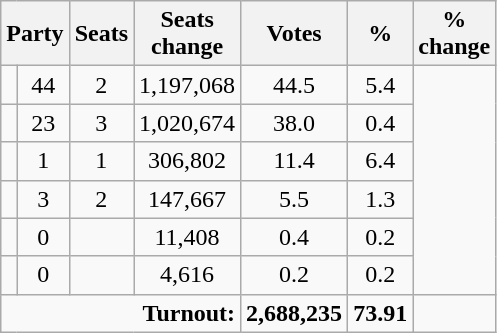<table class="wikitable sortable">
<tr>
<th colspan="2" rowspan="1" align="center">Party</th>
<th align="center">Seats</th>
<th align="center">Seats<br>change</th>
<th align="center">Votes</th>
<th align="center">%</th>
<th align="center">%<br>change</th>
</tr>
<tr>
<td></td>
<td align="center">44</td>
<td align="center"> 2</td>
<td align="center">1,197,068</td>
<td align="center">44.5</td>
<td align="center"> 5.4</td>
</tr>
<tr>
<td></td>
<td align="center">23</td>
<td align="center"> 3</td>
<td align="center">1,020,674</td>
<td align="center">38.0</td>
<td align="center"> 0.4</td>
</tr>
<tr>
<td></td>
<td align="center">1</td>
<td align="center"> 1</td>
<td align="center">306,802</td>
<td align="center">11.4</td>
<td align="center"> 6.4</td>
</tr>
<tr>
<td></td>
<td align="center">3</td>
<td align="center"> 2</td>
<td align="center">147,667</td>
<td align="center">5.5</td>
<td align="center"> 1.3</td>
</tr>
<tr>
<td></td>
<td align="center">0</td>
<td align="center"></td>
<td align="center">11,408</td>
<td align="center">0.4</td>
<td align="center"> 0.2</td>
</tr>
<tr>
<td></td>
<td align="center">0</td>
<td align="center"></td>
<td align="center">4,616</td>
<td align="center">0.2</td>
<td align="center"> 0.2</td>
</tr>
<tr>
<td colspan="4" rowspan="1" align="right"><strong>Turnout:</strong></td>
<td align="center"><strong> 2,688,235</strong></td>
<td align="center"><strong> 73.91</strong></td>
<td align="center"></td>
</tr>
</table>
